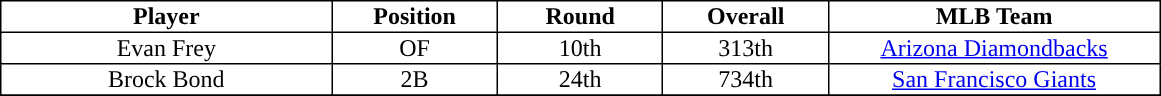<table class="toccolours" border=1 style="text-align:center; border-collapse:collapse;">
<tr>
<th style="width:20%; ">Player</th>
<th style="width:10%; ">Position</th>
<th style="width:10%; ">Round</th>
<th style="width:10%; ">Overall</th>
<th style="width:20%; ">MLB Team</th>
</tr>
<tr>
<td>Evan Frey</td>
<td>OF</td>
<td>10th</td>
<td>313th</td>
<td><a href='#'>Arizona Diamondbacks</a></td>
</tr>
<tr>
<td>Brock Bond</td>
<td>2B</td>
<td>24th</td>
<td>734th</td>
<td><a href='#'>San Francisco Giants</a></td>
</tr>
<tr>
</tr>
</table>
